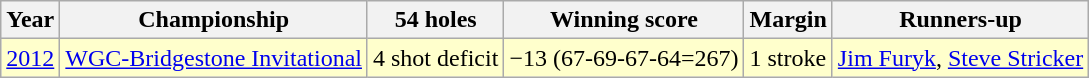<table class="wikitable">
<tr>
<th>Year</th>
<th>Championship</th>
<th>54 holes</th>
<th>Winning score</th>
<th>Margin</th>
<th>Runners-up</th>
</tr>
<tr style="background:#FFFFCC;">
<td><a href='#'>2012</a></td>
<td><a href='#'>WGC-Bridgestone Invitational</a></td>
<td>4 shot deficit</td>
<td>−13 (67-69-67-64=267)</td>
<td>1 stroke</td>
<td> <a href='#'>Jim Furyk</a>,  <a href='#'>Steve Stricker</a></td>
</tr>
</table>
